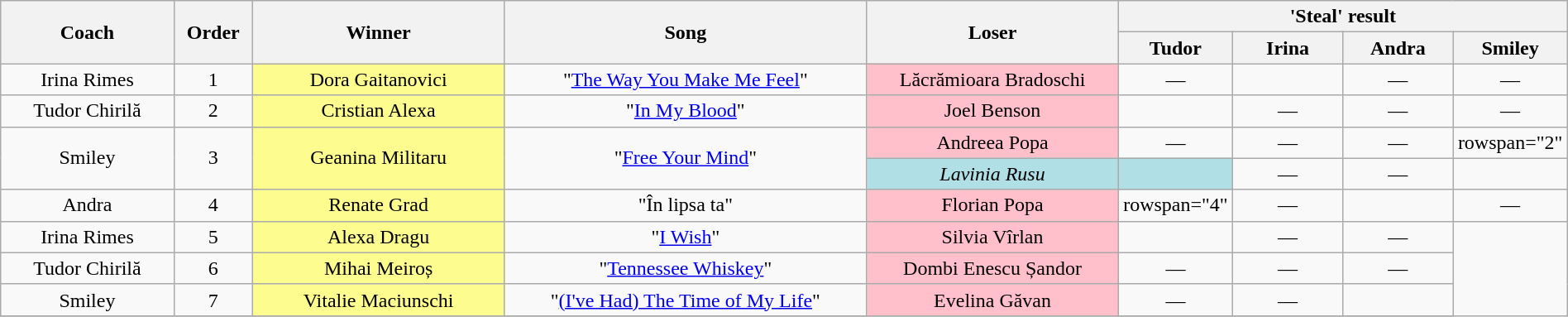<table class="wikitable" style="text-align: center; width:100%;">
<tr>
<th rowspan="2" style="width:11%;">Coach</th>
<th rowspan="2" style="width:05%;">Order</th>
<th rowspan="2" style="width:16%;">Winner</th>
<th rowspan="2" style="width:23%;">Song</th>
<th rowspan="2" style="width:16%;">Loser</th>
<th colspan="4" style="width:28%;">'Steal' result</th>
</tr>
<tr>
<th style="width:07%;">Tudor</th>
<th style="width:07%;">Irina</th>
<th style="width:07%;">Andra</th>
<th style="width:07%;">Smiley</th>
</tr>
<tr>
<td>Irina Rimes</td>
<td>1</td>
<td bgcolor="#fdfc8f">Dora Gaitanovici</td>
<td>"<a href='#'>The Way You Make Me Feel</a>"</td>
<td bgcolor="pink">Lăcrămioara Bradoschi</td>
<td>—</td>
<td></td>
<td>—</td>
<td>—</td>
</tr>
<tr>
<td>Tudor Chirilă</td>
<td>2</td>
<td bgcolor="#fdfc8f">Cristian Alexa</td>
<td>"<a href='#'>In My Blood</a>"</td>
<td bgcolor="pink">Joel Benson</td>
<td></td>
<td>—</td>
<td>—</td>
<td>—</td>
</tr>
<tr>
<td rowspan="2">Smiley</td>
<td rowspan="2">3</td>
<td rowspan="2" bgcolor="#fdfc8f">Geanina Militaru</td>
<td rowspan="2">"<a href='#'>Free Your Mind</a>"</td>
<td bgcolor="pink">Andreea Popa</td>
<td>—</td>
<td>—</td>
<td>—</td>
<td>rowspan="2" </td>
</tr>
<tr>
<td bgcolor="#b0e0e6"><em>Lavinia Rusu</em></td>
<td bgcolor="#b0e0e6"><strong></strong></td>
<td>—</td>
<td>—</td>
</tr>
<tr>
<td>Andra</td>
<td>4</td>
<td bgcolor="#fdfc8f">Renate Grad</td>
<td>"În lipsa ta"</td>
<td bgcolor="pink">Florian Popa</td>
<td>rowspan="4" </td>
<td>—</td>
<td></td>
<td>—</td>
</tr>
<tr>
<td>Irina Rimes</td>
<td>5</td>
<td bgcolor="#fdfc8f">Alexa Dragu</td>
<td>"<a href='#'>I Wish</a>"</td>
<td bgcolor="pink">Silvia Vîrlan</td>
<td></td>
<td>—</td>
<td>—</td>
</tr>
<tr>
<td>Tudor Chirilă</td>
<td>6</td>
<td bgcolor="#fdfc8f">Mihai Meiroș</td>
<td>"<a href='#'>Tennessee Whiskey</a>"</td>
<td bgcolor="pink">Dombi Enescu Șandor</td>
<td>—</td>
<td>—</td>
<td>—</td>
</tr>
<tr>
<td>Smiley</td>
<td>7</td>
<td bgcolor="#fdfc8f">Vitalie Maciunschi</td>
<td>"<a href='#'>(I've Had) The Time of My Life</a>"</td>
<td bgcolor="pink">Evelina Găvan</td>
<td>—</td>
<td>—</td>
<td></td>
</tr>
<tr>
</tr>
</table>
